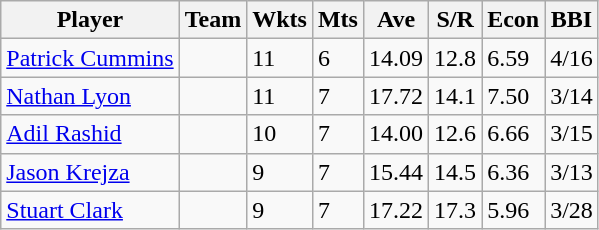<table class="wikitable">
<tr>
<th>Player</th>
<th>Team</th>
<th>Wkts</th>
<th>Mts</th>
<th>Ave</th>
<th>S/R</th>
<th>Econ</th>
<th>BBI</th>
</tr>
<tr>
<td><a href='#'>Patrick Cummins</a></td>
<td></td>
<td>11</td>
<td>6</td>
<td>14.09</td>
<td>12.8</td>
<td>6.59</td>
<td>4/16</td>
</tr>
<tr>
<td><a href='#'>Nathan Lyon</a></td>
<td></td>
<td>11</td>
<td>7</td>
<td>17.72</td>
<td>14.1</td>
<td>7.50</td>
<td>3/14</td>
</tr>
<tr>
<td><a href='#'>Adil Rashid</a></td>
<td></td>
<td>10</td>
<td>7</td>
<td>14.00</td>
<td>12.6</td>
<td>6.66</td>
<td>3/15</td>
</tr>
<tr>
<td><a href='#'>Jason Krejza</a></td>
<td></td>
<td>9</td>
<td>7</td>
<td>15.44</td>
<td>14.5</td>
<td>6.36</td>
<td>3/13</td>
</tr>
<tr>
<td><a href='#'>Stuart Clark</a></td>
<td></td>
<td>9</td>
<td>7</td>
<td>17.22</td>
<td>17.3</td>
<td>5.96</td>
<td>3/28</td>
</tr>
</table>
